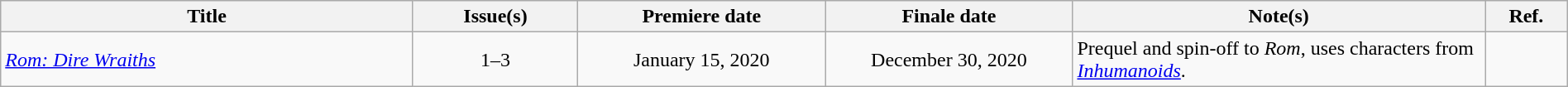<table class="wikitable" width="100%">
<tr>
<th scope="col" width="25%">Title</th>
<th scope="col" width="10%">Issue(s)</th>
<th scope="col" width="15%">Premiere date</th>
<th scope="col" width="15%">Finale date</th>
<th scope="col" width="25%">Note(s)</th>
<th scope="col" width="5%">Ref.</th>
</tr>
<tr>
<td><em><a href='#'>Rom: Dire Wraiths</a></em></td>
<td style="text-align: center;">1–3</td>
<td style="text-align: center;">January 15, 2020</td>
<td style="text-align: center;">December 30, 2020</td>
<td>Prequel and spin-off to <em>Rom</em>, uses characters from <em><a href='#'>Inhumanoids</a></em>.</td>
<td></td>
</tr>
</table>
